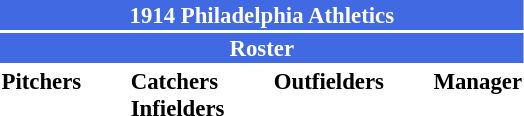<table class="toccolours" style="font-size: 95%;">
<tr>
<th colspan="10" style="background-color: #4169e1; color: white; text-align: center;">1914 Philadelphia Athletics</th>
</tr>
<tr>
<td colspan="10" style="background-color: #4169e1; color: white; text-align: center;"><strong>Roster</strong></td>
</tr>
<tr>
<td valign="top"><strong>Pitchers</strong><br>











</td>
<td width="25px"></td>
<td valign="top"><strong>Catchers</strong><br>




<strong>Infielders</strong>












</td>
<td width="25px"></td>
<td valign="top"><strong>Outfielders</strong><br>






</td>
<td width="25px"></td>
<td valign="top"><strong>Manager</strong><br></td>
</tr>
</table>
